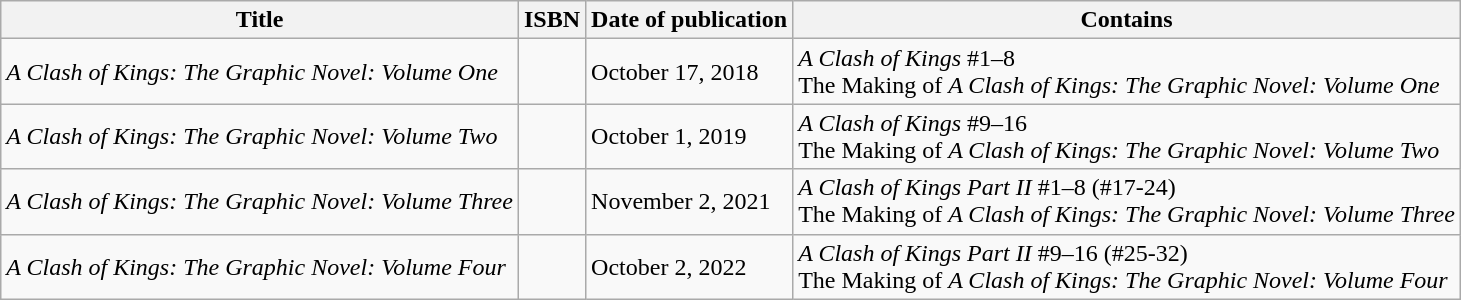<table class="wikitable">
<tr>
<th>Title</th>
<th>ISBN</th>
<th>Date of publication</th>
<th>Contains</th>
</tr>
<tr>
<td><em>A Clash of Kings: The Graphic Novel: Volume One</em></td>
<td></td>
<td>October 17, 2018</td>
<td><em>A Clash of Kings</em> #1–8<br>The Making of <em>A Clash of Kings: The Graphic Novel: Volume One</em></td>
</tr>
<tr>
<td><em>A Clash of Kings: The Graphic Novel: Volume Two</em></td>
<td></td>
<td>October 1, 2019</td>
<td><em>A Clash of Kings</em> #9–16<br>The Making of <em>A Clash of Kings: The Graphic Novel: Volume Two</em></td>
</tr>
<tr>
<td><em>A Clash of Kings: The Graphic Novel: Volume Three</em></td>
<td></td>
<td>November 2, 2021</td>
<td><em>A Clash of Kings Part II</em> #1–8 (#17-24)<br>The Making of <em>A Clash of Kings: The Graphic Novel: Volume Three</em></td>
</tr>
<tr>
<td><em>A Clash of Kings: The Graphic Novel: Volume Four</em></td>
<td></td>
<td>October 2, 2022</td>
<td><em>A Clash of Kings Part II</em> #9–16 (#25-32)<br>The Making of <em>A Clash of Kings: The Graphic Novel: Volume Four</em></td>
</tr>
</table>
